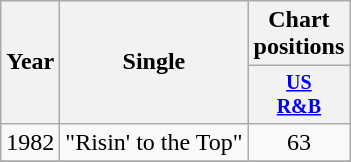<table class="wikitable" style="text-align:center;">
<tr>
<th rowspan="2">Year</th>
<th rowspan="2">Single</th>
<th colspan="1">Chart positions</th>
</tr>
<tr style="font-size:smaller;">
<th width="40"><a href='#'>US<br>R&B</a></th>
</tr>
<tr>
<td rowspan="1">1982</td>
<td align="left">"Risin' to the Top"</td>
<td>63</td>
</tr>
<tr>
</tr>
</table>
